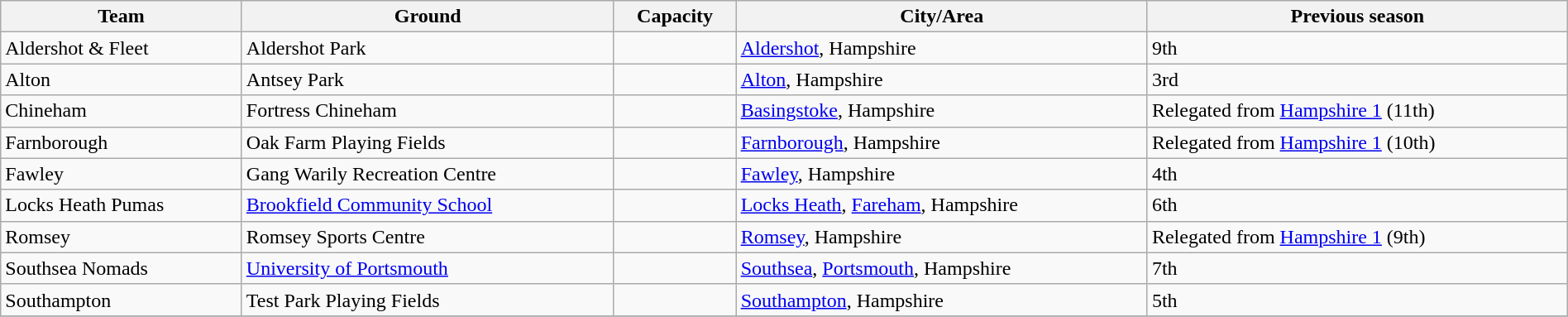<table class="wikitable sortable" width=100%>
<tr>
<th>Team</th>
<th>Ground</th>
<th>Capacity</th>
<th>City/Area</th>
<th>Previous season</th>
</tr>
<tr>
<td>Aldershot & Fleet</td>
<td>Aldershot Park</td>
<td></td>
<td><a href='#'>Aldershot</a>, Hampshire</td>
<td>9th</td>
</tr>
<tr>
<td>Alton</td>
<td>Antsey Park</td>
<td></td>
<td><a href='#'>Alton</a>, Hampshire</td>
<td>3rd</td>
</tr>
<tr>
<td>Chineham</td>
<td>Fortress Chineham</td>
<td></td>
<td><a href='#'>Basingstoke</a>, Hampshire</td>
<td>Relegated from <a href='#'>Hampshire 1</a> (11th)</td>
</tr>
<tr>
<td>Farnborough</td>
<td>Oak Farm Playing Fields</td>
<td></td>
<td><a href='#'>Farnborough</a>, Hampshire</td>
<td>Relegated from <a href='#'>Hampshire 1</a> (10th)</td>
</tr>
<tr>
<td>Fawley</td>
<td>Gang Warily Recreation Centre</td>
<td></td>
<td><a href='#'>Fawley</a>, Hampshire</td>
<td>4th</td>
</tr>
<tr>
<td>Locks Heath Pumas</td>
<td><a href='#'>Brookfield Community School</a></td>
<td></td>
<td><a href='#'>Locks Heath</a>, <a href='#'>Fareham</a>, Hampshire</td>
<td>6th</td>
</tr>
<tr>
<td>Romsey</td>
<td>Romsey Sports Centre</td>
<td></td>
<td><a href='#'>Romsey</a>, Hampshire</td>
<td>Relegated from <a href='#'>Hampshire 1</a> (9th)</td>
</tr>
<tr>
<td>Southsea Nomads</td>
<td><a href='#'>University of Portsmouth</a></td>
<td></td>
<td><a href='#'>Southsea</a>, <a href='#'>Portsmouth</a>, Hampshire</td>
<td>7th</td>
</tr>
<tr>
<td>Southampton</td>
<td>Test Park Playing Fields</td>
<td></td>
<td><a href='#'>Southampton</a>, Hampshire</td>
<td>5th</td>
</tr>
<tr>
</tr>
</table>
